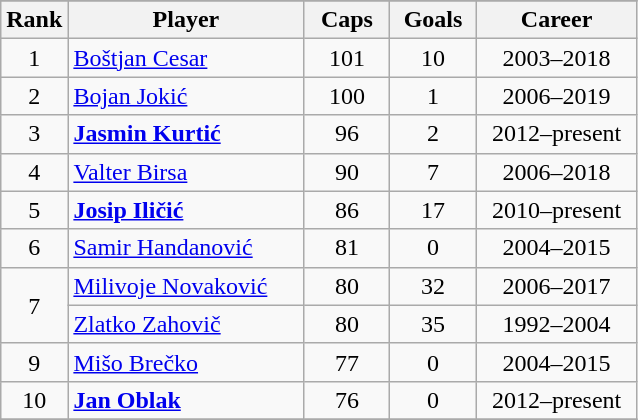<table class="wikitable sortable" style="text-align: center;">
<tr>
</tr>
<tr>
<th width=30>Rank</th>
<th width=150>Player</th>
<th width=50>Caps</th>
<th width=50>Goals</th>
<th width=100>Career</th>
</tr>
<tr>
<td>1</td>
<td style="text-align: left;"><a href='#'>Boštjan Cesar</a></td>
<td>101</td>
<td>10</td>
<td>2003–2018</td>
</tr>
<tr>
<td>2</td>
<td style="text-align: left;"><a href='#'>Bojan Jokić</a></td>
<td>100</td>
<td>1</td>
<td>2006–2019</td>
</tr>
<tr>
<td>3</td>
<td style="text-align: left;"><strong><a href='#'>Jasmin Kurtić</a></strong></td>
<td>96</td>
<td>2</td>
<td>2012–present</td>
</tr>
<tr>
<td>4</td>
<td style="text-align: left;"><a href='#'>Valter Birsa</a></td>
<td>90</td>
<td>7</td>
<td>2006–2018</td>
</tr>
<tr>
<td>5</td>
<td style="text-align: left;"><strong><a href='#'>Josip Iličić</a></strong></td>
<td>86</td>
<td>17</td>
<td>2010–present</td>
</tr>
<tr>
<td>6</td>
<td style="text-align: left;"><a href='#'>Samir Handanović</a></td>
<td>81</td>
<td>0</td>
<td>2004–2015</td>
</tr>
<tr>
<td rowspan="2">7</td>
<td style="text-align: left;"><a href='#'>Milivoje Novaković</a></td>
<td>80</td>
<td>32</td>
<td>2006–2017</td>
</tr>
<tr>
<td style="text-align: left;"><a href='#'>Zlatko Zahovič</a></td>
<td>80</td>
<td>35</td>
<td>1992–2004</td>
</tr>
<tr>
<td>9</td>
<td style="text-align: left;"><a href='#'>Mišo Brečko</a></td>
<td>77</td>
<td>0</td>
<td>2004–2015</td>
</tr>
<tr>
<td>10</td>
<td style="text-align: left;"><strong><a href='#'>Jan Oblak</a></strong></td>
<td>76</td>
<td>0</td>
<td>2012–present</td>
</tr>
<tr>
</tr>
</table>
